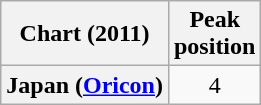<table class="wikitable plainrowheaders sortable" style="text-align:center;">
<tr>
<th scope="col">Chart (2011)</th>
<th scope="col">Peak<br>position</th>
</tr>
<tr>
<th scope="row">Japan (<a href='#'>Oricon</a>)</th>
<td>4</td>
</tr>
</table>
